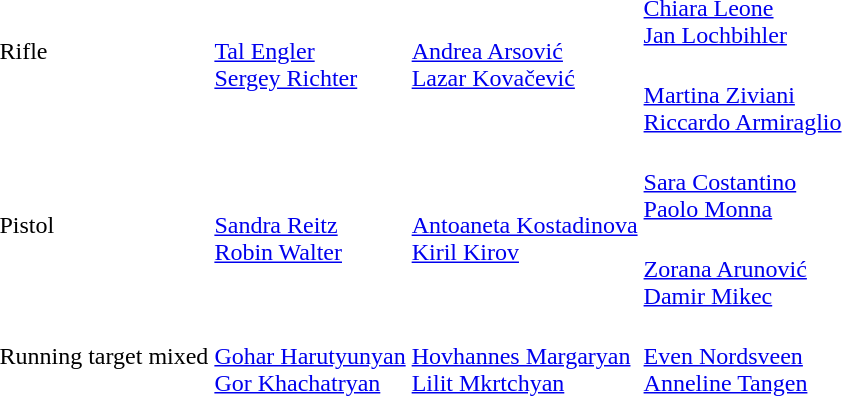<table>
<tr>
<td rowspan=2>Rifle</td>
<td rowspan=2><br><a href='#'>Tal Engler</a><br><a href='#'>Sergey Richter</a></td>
<td rowspan=2><br><a href='#'>Andrea Arsović</a><br><a href='#'>Lazar Kovačević</a></td>
<td><br><a href='#'>Chiara Leone</a><br><a href='#'>Jan Lochbihler</a></td>
</tr>
<tr>
<td><br><a href='#'>Martina Ziviani</a><br><a href='#'>Riccardo Armiraglio</a></td>
</tr>
<tr>
<td rowspan=2>Pistol</td>
<td rowspan=2><br><a href='#'>Sandra Reitz</a><br><a href='#'>Robin Walter</a></td>
<td rowspan=2><br><a href='#'>Antoaneta Kostadinova</a><br><a href='#'>Kiril Kirov</a></td>
<td><br><a href='#'>Sara Costantino</a><br><a href='#'>Paolo Monna</a></td>
</tr>
<tr>
<td><br><a href='#'>Zorana Arunović</a><br><a href='#'>Damir Mikec</a></td>
</tr>
<tr>
<td>Running target mixed</td>
<td><br><a href='#'>Gohar Harutyunyan</a><br><a href='#'>Gor Khachatryan</a></td>
<td><br><a href='#'>Hovhannes Margaryan</a><br><a href='#'>Lilit Mkrtchyan</a></td>
<td><br><a href='#'>Even Nordsveen</a><br><a href='#'>Anneline Tangen</a></td>
</tr>
</table>
